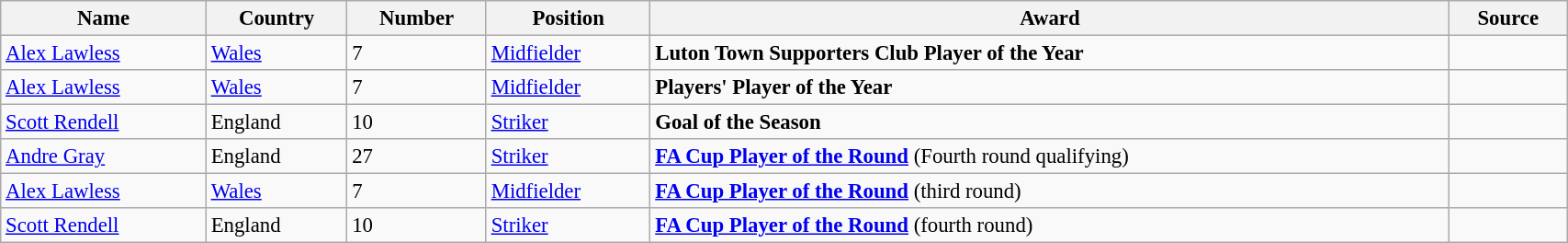<table width=90% class="wikitable sortable" style="text-align:center; font-size:95%; text-align:left">
<tr>
<th>Name</th>
<th>Country</th>
<th>Number</th>
<th>Position</th>
<th>Award</th>
<th>Source</th>
</tr>
<tr>
<td><a href='#'>Alex Lawless</a></td>
<td><a href='#'>Wales</a> </td>
<td>7</td>
<td><a href='#'>Midfielder</a></td>
<td><strong>Luton Town Supporters Club Player of the Year</strong></td>
<td></td>
</tr>
<tr>
<td><a href='#'>Alex Lawless</a></td>
<td><a href='#'>Wales</a> </td>
<td>7</td>
<td><a href='#'>Midfielder</a></td>
<td><strong>Players' Player of the Year</strong></td>
<td></td>
</tr>
<tr>
<td><a href='#'>Scott Rendell</a></td>
<td>England </td>
<td>10</td>
<td><a href='#'>Striker</a></td>
<td><strong>Goal of the Season</strong></td>
<td></td>
</tr>
<tr>
<td><a href='#'>Andre Gray</a></td>
<td>England </td>
<td>27</td>
<td><a href='#'>Striker</a></td>
<td><strong><a href='#'>FA Cup Player of the Round</a></strong> (Fourth round qualifying)</td>
<td></td>
</tr>
<tr>
<td><a href='#'>Alex Lawless</a></td>
<td><a href='#'>Wales</a> </td>
<td>7</td>
<td><a href='#'>Midfielder</a></td>
<td><strong><a href='#'>FA Cup Player of the Round</a></strong> (third round)</td>
<td></td>
</tr>
<tr>
<td><a href='#'>Scott Rendell</a></td>
<td>England </td>
<td>10</td>
<td><a href='#'>Striker</a></td>
<td><strong><a href='#'>FA Cup Player of the Round</a></strong> (fourth round)</td>
<td></td>
</tr>
</table>
